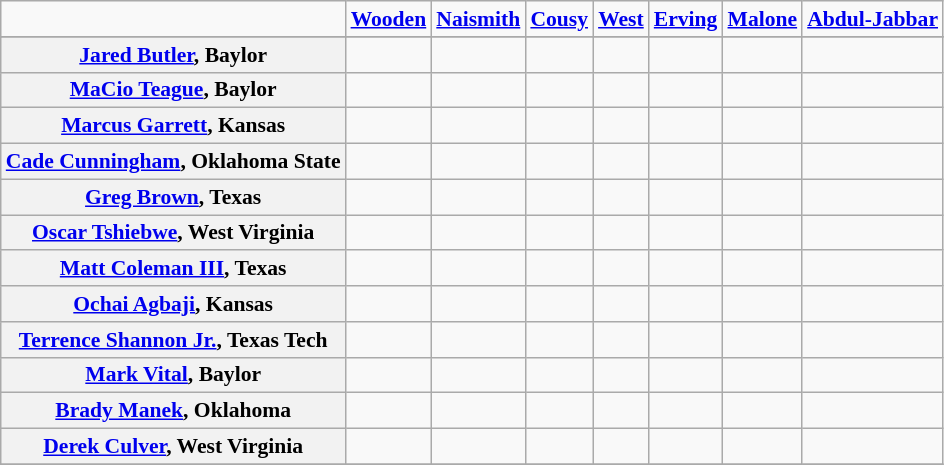<table class="wikitable" style="white-space:nowrap; font-size:90%;">
<tr>
<td></td>
<td><strong><a href='#'>Wooden</a></strong></td>
<td><strong><a href='#'>Naismith</a></strong></td>
<td><strong><a href='#'>Cousy</a></strong></td>
<td><strong><a href='#'>West</a></strong></td>
<td><strong><a href='#'>Erving</a></strong></td>
<td><strong><a href='#'>Malone</a></strong></td>
<td><strong><a href='#'>Abdul-Jabbar</a></strong></td>
</tr>
<tr>
</tr>
<tr>
<th><a href='#'>Jared Butler</a>, Baylor</th>
<td></td>
<td></td>
<td></td>
<td></td>
<td></td>
<td></td>
<td></td>
</tr>
<tr>
<th><a href='#'>MaCio Teague</a>, Baylor</th>
<td></td>
<td></td>
<td></td>
<td></td>
<td></td>
<td></td>
<td></td>
</tr>
<tr>
<th><a href='#'>Marcus Garrett</a>, Kansas</th>
<td></td>
<td></td>
<td></td>
<td></td>
<td></td>
<td></td>
<td></td>
</tr>
<tr>
<th><a href='#'>Cade Cunningham</a>, Oklahoma State</th>
<td></td>
<td></td>
<td></td>
<td></td>
<td></td>
<td></td>
<td></td>
</tr>
<tr>
<th><a href='#'>Greg Brown</a>, Texas</th>
<td></td>
<td></td>
<td></td>
<td></td>
<td></td>
<td></td>
<td></td>
</tr>
<tr>
<th><a href='#'>Oscar Tshiebwe</a>, West Virginia</th>
<td></td>
<td></td>
<td></td>
<td></td>
<td></td>
<td></td>
<td></td>
</tr>
<tr>
<th><a href='#'>Matt Coleman III</a>, Texas</th>
<td></td>
<td></td>
<td></td>
<td></td>
<td></td>
<td></td>
<td></td>
</tr>
<tr>
<th><a href='#'>Ochai Agbaji</a>, Kansas</th>
<td></td>
<td></td>
<td></td>
<td></td>
<td></td>
<td></td>
<td></td>
</tr>
<tr>
<th><a href='#'>Terrence Shannon Jr.</a>, Texas Tech</th>
<td></td>
<td></td>
<td></td>
<td></td>
<td></td>
<td></td>
<td></td>
</tr>
<tr>
<th><a href='#'>Mark Vital</a>, Baylor</th>
<td></td>
<td></td>
<td></td>
<td></td>
<td></td>
<td></td>
<td></td>
</tr>
<tr>
<th><a href='#'>Brady Manek</a>, Oklahoma</th>
<td></td>
<td></td>
<td></td>
<td></td>
<td></td>
<td></td>
<td></td>
</tr>
<tr>
<th><a href='#'>Derek Culver</a>, West Virginia</th>
<td></td>
<td></td>
<td></td>
<td></td>
<td></td>
<td></td>
<td></td>
</tr>
<tr>
</tr>
</table>
